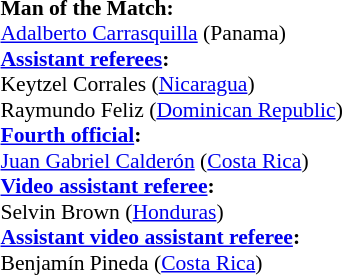<table style="width:100%; font-size:90%;">
<tr>
<td><br><strong>Man of the Match:</strong>
<br><a href='#'>Adalberto Carrasquilla</a> (Panama)<br><strong><a href='#'>Assistant referees</a>:</strong>
<br>Keytzel Corrales (<a href='#'>Nicaragua</a>)
<br>Raymundo Feliz (<a href='#'>Dominican Republic</a>)
<br><strong><a href='#'>Fourth official</a>:</strong>
<br><a href='#'>Juan Gabriel Calderón</a> (<a href='#'>Costa Rica</a>)
<br><strong><a href='#'>Video assistant referee</a>:</strong>
<br>Selvin Brown (<a href='#'>Honduras</a>)
<br><strong><a href='#'>Assistant video assistant referee</a>:</strong>
<br>Benjamín Pineda (<a href='#'>Costa Rica</a>)</td>
</tr>
</table>
